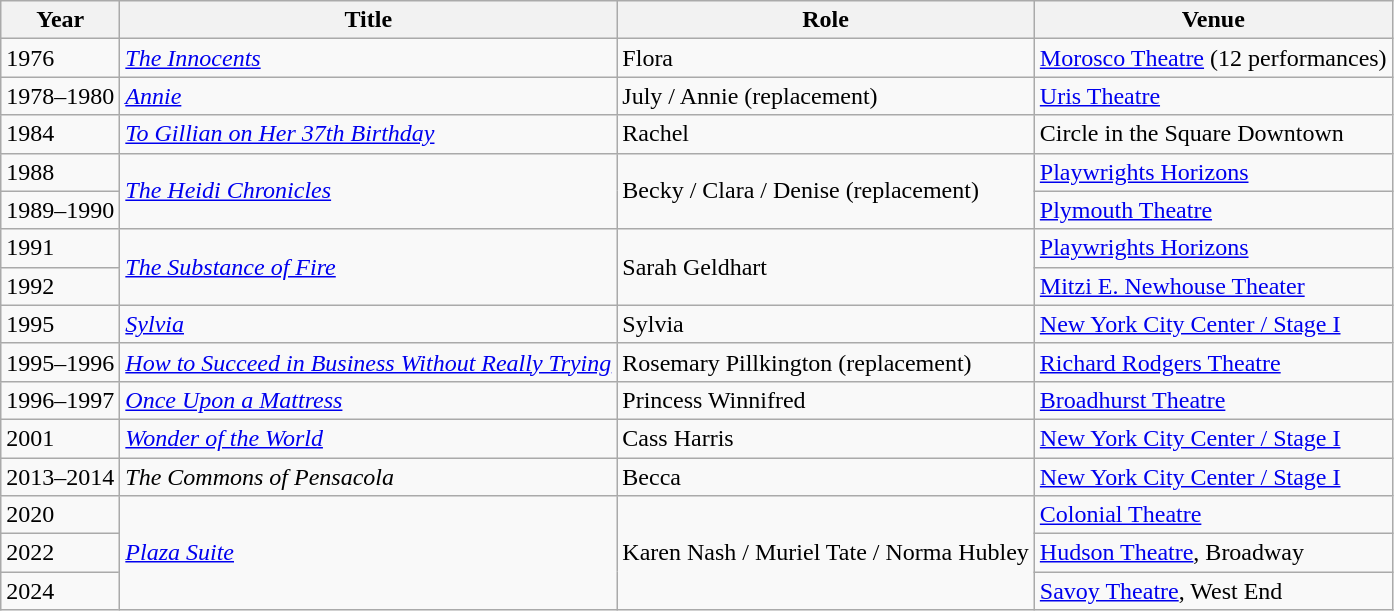<table class="wikitable sortable">
<tr>
<th>Year</th>
<th>Title</th>
<th>Role</th>
<th>Venue</th>
</tr>
<tr>
<td>1976</td>
<td><em><a href='#'>The Innocents</a></em></td>
<td>Flora</td>
<td><a href='#'>Morosco Theatre</a> (12 performances)</td>
</tr>
<tr>
<td>1978–1980</td>
<td><em><a href='#'>Annie</a></em></td>
<td>July / Annie (replacement)</td>
<td><a href='#'>Uris Theatre</a></td>
</tr>
<tr>
<td>1984</td>
<td><em><a href='#'>To Gillian on Her 37th Birthday</a></em></td>
<td>Rachel</td>
<td>Circle in the Square Downtown</td>
</tr>
<tr>
<td>1988</td>
<td rowspan=2><em><a href='#'>The Heidi Chronicles</a></em></td>
<td rowspan=2>Becky / Clara / Denise (replacement)</td>
<td><a href='#'>Playwrights Horizons</a></td>
</tr>
<tr>
<td>1989–1990</td>
<td><a href='#'>Plymouth Theatre</a></td>
</tr>
<tr>
<td>1991</td>
<td rowspan=2><em><a href='#'>The Substance of Fire</a></em></td>
<td rowspan=2>Sarah Geldhart</td>
<td><a href='#'>Playwrights Horizons</a></td>
</tr>
<tr>
<td>1992</td>
<td><a href='#'>Mitzi E. Newhouse Theater</a></td>
</tr>
<tr>
<td>1995</td>
<td><em><a href='#'>Sylvia</a></em></td>
<td>Sylvia</td>
<td><a href='#'>New York City Center / Stage I</a></td>
</tr>
<tr>
<td>1995–1996</td>
<td><em><a href='#'>How to Succeed in Business Without Really Trying</a></em></td>
<td>Rosemary Pillkington (replacement)</td>
<td><a href='#'>Richard Rodgers Theatre</a></td>
</tr>
<tr>
<td>1996–1997</td>
<td><em><a href='#'>Once Upon a Mattress</a></em></td>
<td>Princess Winnifred</td>
<td><a href='#'>Broadhurst Theatre</a></td>
</tr>
<tr>
<td>2001</td>
<td><em><a href='#'>Wonder of the World</a></em></td>
<td>Cass Harris</td>
<td><a href='#'>New York City Center / Stage I</a></td>
</tr>
<tr>
<td>2013–2014</td>
<td><em>The Commons of Pensacola</em></td>
<td>Becca</td>
<td><a href='#'>New York City Center / Stage I</a></td>
</tr>
<tr>
<td>2020</td>
<td rowspan=3><em><a href='#'>Plaza Suite</a></em></td>
<td rowspan=3>Karen Nash / Muriel Tate / Norma Hubley</td>
<td><a href='#'>Colonial Theatre</a></td>
</tr>
<tr>
<td>2022</td>
<td><a href='#'>Hudson Theatre</a>, Broadway</td>
</tr>
<tr>
<td>2024</td>
<td><a href='#'>Savoy Theatre</a>, West End</td>
</tr>
</table>
